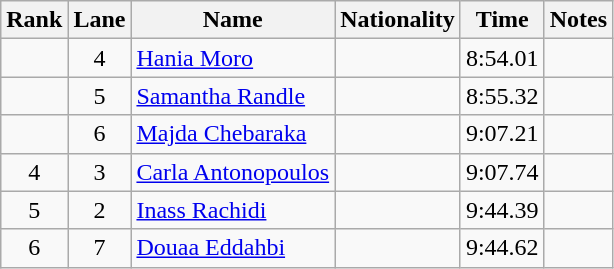<table class="wikitable sortable" style="text-align:center">
<tr>
<th>Rank</th>
<th>Lane</th>
<th>Name</th>
<th>Nationality</th>
<th>Time</th>
<th>Notes</th>
</tr>
<tr>
<td></td>
<td>4</td>
<td align=left><a href='#'>Hania Moro</a></td>
<td align=left></td>
<td>8:54.01</td>
<td></td>
</tr>
<tr>
<td></td>
<td>5</td>
<td align=left><a href='#'>Samantha Randle</a></td>
<td align=left></td>
<td>8:55.32</td>
<td></td>
</tr>
<tr>
<td></td>
<td>6</td>
<td align=left><a href='#'>Majda Chebaraka</a></td>
<td align=left></td>
<td>9:07.21</td>
<td></td>
</tr>
<tr>
<td>4</td>
<td>3</td>
<td align=left><a href='#'>Carla Antonopoulos</a></td>
<td align=left></td>
<td>9:07.74</td>
<td></td>
</tr>
<tr>
<td>5</td>
<td>2</td>
<td align=left><a href='#'>Inass Rachidi</a></td>
<td align=left></td>
<td>9:44.39</td>
<td></td>
</tr>
<tr>
<td>6</td>
<td>7</td>
<td align=left><a href='#'>Douaa Eddahbi</a></td>
<td align=left></td>
<td>9:44.62</td>
<td></td>
</tr>
</table>
